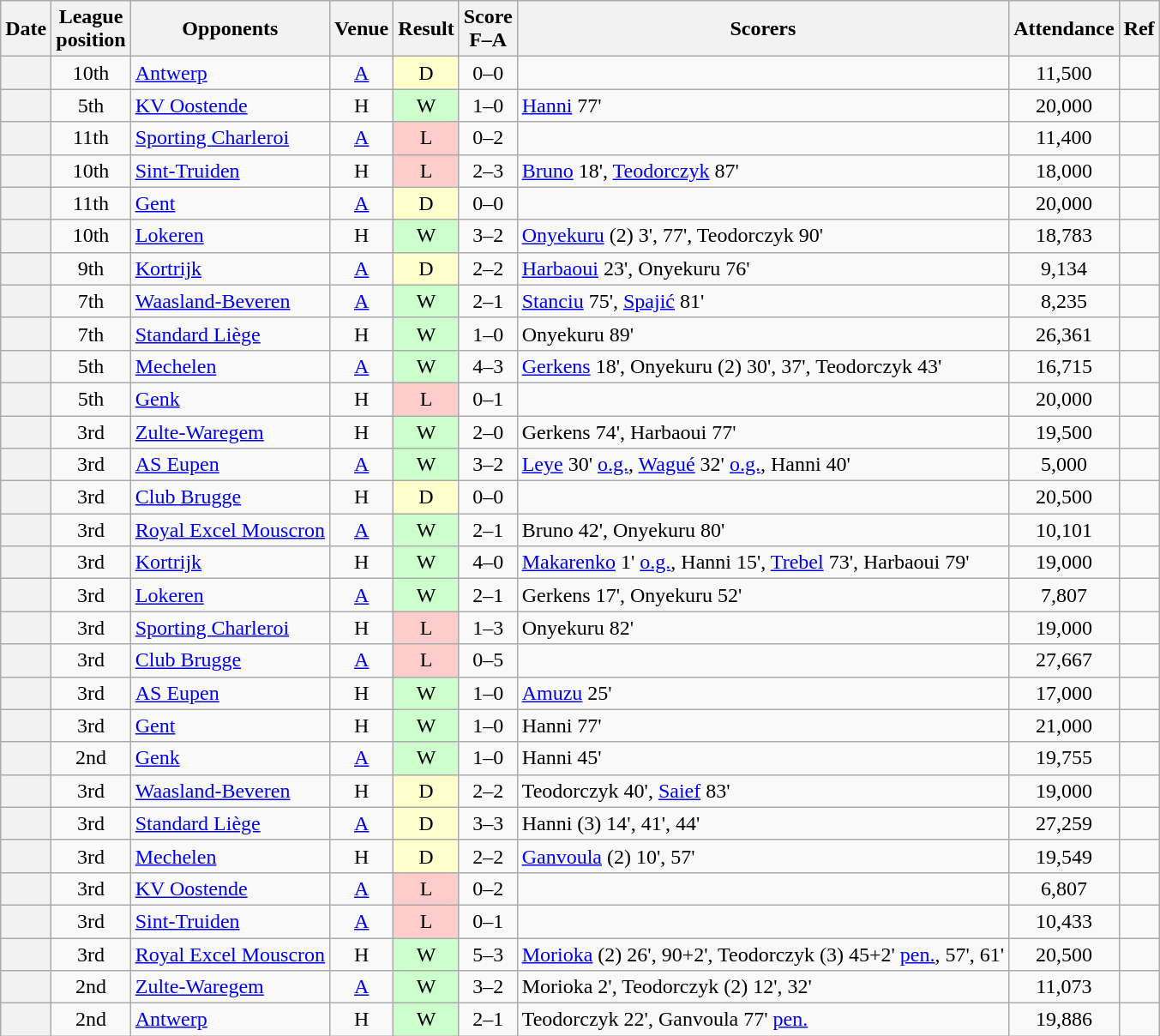<table class="wikitable plainrowheaders sortable" style="text-align:center">
<tr>
<th scope="col">Date</th>
<th scope="col">League<br>position</th>
<th scope="col">Opponents</th>
<th scope="col">Venue</th>
<th scope="col">Result</th>
<th scope="col">Score<br>F–A</th>
<th scope="col" class="unsortable">Scorers</th>
<th scope="col">Attendance</th>
<th scope="col" class="unsortable">Ref</th>
</tr>
<tr>
<th scope="row"></th>
<td>10th</td>
<td align="left"><a href='#'>Antwerp</a></td>
<td><a href='#'>A</a></td>
<td bgcolor="ffffcc">D</td>
<td>0–0</td>
<td align="left"></td>
<td>11,500</td>
<td></td>
</tr>
<tr>
<th scope="row"></th>
<td>5th</td>
<td align="left"><a href='#'>KV Oostende</a></td>
<td>H</td>
<td bgcolor="ccffcc">W</td>
<td>1–0</td>
<td align="left"><a href='#'>Hanni</a> 77'</td>
<td>20,000</td>
<td></td>
</tr>
<tr>
<th scope="row"></th>
<td>11th</td>
<td align="left"><a href='#'>Sporting Charleroi</a></td>
<td><a href='#'>A</a></td>
<td bgcolor="ffcccc">L</td>
<td>0–2</td>
<td align="left"></td>
<td>11,400</td>
<td></td>
</tr>
<tr>
<th scope="row"></th>
<td>10th</td>
<td align="left"><a href='#'>Sint-Truiden</a></td>
<td>H</td>
<td bgcolor="ffcccc">L</td>
<td>2–3</td>
<td align="left"><a href='#'>Bruno</a> 18', <a href='#'>Teodorczyk</a> 87'</td>
<td>18,000</td>
<td></td>
</tr>
<tr>
<th scope="row"></th>
<td>11th</td>
<td align="left"><a href='#'>Gent</a></td>
<td><a href='#'>A</a></td>
<td bgcolor="ffffcc">D</td>
<td>0–0</td>
<td align="left"></td>
<td>20,000</td>
<td></td>
</tr>
<tr>
<th scope="row"></th>
<td>10th</td>
<td align="left"><a href='#'>Lokeren</a></td>
<td>H</td>
<td bgcolor="ccffcc">W</td>
<td>3–2</td>
<td align="left"><a href='#'>Onyekuru</a> (2) 3', 77', Teodorczyk 90'</td>
<td>18,783</td>
<td></td>
</tr>
<tr>
<th scope="row"></th>
<td>9th</td>
<td align="left"><a href='#'>Kortrijk</a></td>
<td><a href='#'>A</a></td>
<td bgcolor="ffffcc">D</td>
<td>2–2</td>
<td align="left"><a href='#'>Harbaoui</a> 23', Onyekuru 76'</td>
<td>9,134</td>
<td></td>
</tr>
<tr>
<th scope="row"></th>
<td>7th</td>
<td align="left"><a href='#'>Waasland-Beveren</a></td>
<td><a href='#'>A</a></td>
<td bgcolor="ccffcc">W</td>
<td>2–1</td>
<td align="left"><a href='#'>Stanciu</a> 75', <a href='#'>Spajić</a> 81'</td>
<td>8,235</td>
<td></td>
</tr>
<tr>
<th scope="row"></th>
<td>7th</td>
<td align="left"><a href='#'>Standard Liège</a></td>
<td>H</td>
<td bgcolor="ccffcc">W</td>
<td>1–0</td>
<td align="left">Onyekuru 89'</td>
<td>26,361</td>
<td></td>
</tr>
<tr>
<th scope="row"></th>
<td>5th</td>
<td align="left"><a href='#'>Mechelen</a></td>
<td><a href='#'>A</a></td>
<td bgcolor="ccffcc">W</td>
<td>4–3</td>
<td align="left"><a href='#'>Gerkens</a> 18', Onyekuru (2) 30', 37', Teodorczyk 43'</td>
<td>16,715</td>
<td></td>
</tr>
<tr>
<th scope="row"></th>
<td>5th</td>
<td align="left"><a href='#'>Genk</a></td>
<td>H</td>
<td bgcolor="ffcccc">L</td>
<td>0–1</td>
<td align="left"></td>
<td>20,000</td>
<td></td>
</tr>
<tr>
<th scope="row"></th>
<td>3rd</td>
<td align="left"><a href='#'>Zulte-Waregem</a></td>
<td>H</td>
<td bgcolor="ccffcc">W</td>
<td>2–0</td>
<td align="left">Gerkens 74', Harbaoui 77'</td>
<td>19,500</td>
<td></td>
</tr>
<tr>
<th scope="row"></th>
<td>3rd</td>
<td align="left"><a href='#'>AS Eupen</a></td>
<td><a href='#'>A</a></td>
<td bgcolor="ccffcc">W</td>
<td>3–2</td>
<td align="left"><a href='#'>Leye</a> 30' <a href='#'>o.g.</a>, <a href='#'>Wagué</a> 32' <a href='#'>o.g.</a>, Hanni 40'</td>
<td>5,000</td>
<td></td>
</tr>
<tr>
<th scope="row"></th>
<td>3rd</td>
<td align="left"><a href='#'>Club Brugge</a></td>
<td>H</td>
<td bgcolor="ffffcc">D</td>
<td>0–0</td>
<td align="left"></td>
<td>20,500</td>
<td></td>
</tr>
<tr>
<th scope="row"></th>
<td>3rd</td>
<td align="left"><a href='#'>Royal Excel Mouscron</a></td>
<td><a href='#'>A</a></td>
<td bgcolor="ccffcc">W</td>
<td>2–1</td>
<td align="left">Bruno 42', Onyekuru 80'</td>
<td>10,101</td>
<td></td>
</tr>
<tr>
<th scope="row"></th>
<td>3rd</td>
<td align="left"><a href='#'>Kortrijk</a></td>
<td>H</td>
<td bgcolor="ccffcc">W</td>
<td>4–0</td>
<td align="left"><a href='#'>Makarenko</a> 1' <a href='#'>o.g.</a>, Hanni 15', <a href='#'>Trebel</a> 73', Harbaoui 79'</td>
<td>19,000</td>
<td></td>
</tr>
<tr>
<th scope="row"></th>
<td>3rd</td>
<td align="left"><a href='#'>Lokeren</a></td>
<td><a href='#'>A</a></td>
<td bgcolor="ccffcc">W</td>
<td>2–1</td>
<td align="left">Gerkens 17', Onyekuru 52'</td>
<td>7,807</td>
<td></td>
</tr>
<tr>
<th scope="row"></th>
<td>3rd</td>
<td align="left"><a href='#'>Sporting Charleroi</a></td>
<td>H</td>
<td bgcolor="ffcccc">L</td>
<td>1–3</td>
<td align="left">Onyekuru 82'</td>
<td>19,000</td>
<td></td>
</tr>
<tr>
<th scope="row"></th>
<td>3rd</td>
<td align="left"><a href='#'>Club Brugge</a></td>
<td><a href='#'>A</a></td>
<td bgcolor="ffcccc">L</td>
<td>0–5</td>
<td align="left"></td>
<td>27,667</td>
<td></td>
</tr>
<tr>
<th scope="row"></th>
<td>3rd</td>
<td align="left"><a href='#'>AS Eupen</a></td>
<td>H</td>
<td bgcolor="ccffcc">W</td>
<td>1–0</td>
<td align="left"><a href='#'>Amuzu</a> 25'</td>
<td>17,000</td>
<td></td>
</tr>
<tr>
<th scope="row"></th>
<td>3rd</td>
<td align="left"><a href='#'>Gent</a></td>
<td>H</td>
<td bgcolor="ccffcc">W</td>
<td>1–0</td>
<td align="left">Hanni 77'</td>
<td>21,000</td>
<td></td>
</tr>
<tr>
<th scope="row"></th>
<td>2nd</td>
<td align="left"><a href='#'>Genk</a></td>
<td><a href='#'>A</a></td>
<td bgcolor="ccffcc">W</td>
<td>1–0</td>
<td align="left">Hanni 45'</td>
<td>19,755</td>
<td></td>
</tr>
<tr>
<th scope="row"></th>
<td>3rd</td>
<td align="left"><a href='#'>Waasland-Beveren</a></td>
<td>H</td>
<td bgcolor="ffffcc">D</td>
<td>2–2</td>
<td align="left">Teodorczyk 40', <a href='#'>Saief</a> 83'</td>
<td>19,000</td>
<td></td>
</tr>
<tr>
<th scope="row"></th>
<td>3rd</td>
<td align="left"><a href='#'>Standard Liège</a></td>
<td><a href='#'>A</a></td>
<td bgcolor="ffffcc">D</td>
<td>3–3</td>
<td align="left">Hanni (3) 14', 41', 44'</td>
<td>27,259</td>
<td></td>
</tr>
<tr>
<th scope="row"></th>
<td>3rd</td>
<td align="left"><a href='#'>Mechelen</a></td>
<td>H</td>
<td bgcolor="ffffcc">D</td>
<td>2–2</td>
<td align="left"><a href='#'>Ganvoula</a> (2) 10', 57'</td>
<td>19,549</td>
<td></td>
</tr>
<tr>
<th scope="row"></th>
<td>3rd</td>
<td align="left"><a href='#'>KV Oostende</a></td>
<td><a href='#'>A</a></td>
<td bgcolor="ffcccc">L</td>
<td>0–2</td>
<td align="left"></td>
<td>6,807</td>
<td></td>
</tr>
<tr>
<th scope="row"></th>
<td>3rd</td>
<td align="left"><a href='#'>Sint-Truiden</a></td>
<td><a href='#'>A</a></td>
<td bgcolor="ffcccc">L</td>
<td>0–1</td>
<td align="left"></td>
<td>10,433</td>
<td></td>
</tr>
<tr>
<th scope="row"></th>
<td>3rd</td>
<td align="left"><a href='#'>Royal Excel Mouscron</a></td>
<td>H</td>
<td bgcolor="ccffcc">W</td>
<td>5–3</td>
<td align="left"><a href='#'>Morioka</a> (2) 26', 90+2', Teodorczyk (3) 45+2' <a href='#'>pen.</a>, 57', 61'</td>
<td>20,500</td>
<td></td>
</tr>
<tr>
<th scope="row"></th>
<td>2nd</td>
<td align="left"><a href='#'>Zulte-Waregem</a></td>
<td><a href='#'>A</a></td>
<td bgcolor="ccffcc">W</td>
<td>3–2</td>
<td align="left">Morioka 2', Teodorczyk (2) 12', 32'</td>
<td>11,073</td>
<td></td>
</tr>
<tr>
<th scope="row"></th>
<td>2nd</td>
<td align="left"><a href='#'>Antwerp</a></td>
<td>H</td>
<td bgcolor="ccffcc">W</td>
<td>2–1</td>
<td align="left">Teodorczyk 22', Ganvoula 77' <a href='#'>pen.</a></td>
<td>19,886</td>
<td></td>
</tr>
</table>
